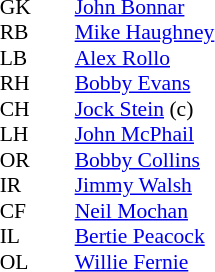<table style="font-size:90%; margin:0.2em auto;" cellspacing="0" cellpadding="0">
<tr>
<th width="25"></th>
<th width="25"></th>
</tr>
<tr>
<td>GK</td>
<td></td>
<td><a href='#'>John Bonnar</a></td>
</tr>
<tr>
<td>RB</td>
<td></td>
<td><a href='#'>Mike Haughney</a></td>
</tr>
<tr>
<td>LB</td>
<td></td>
<td><a href='#'>Alex Rollo</a></td>
</tr>
<tr>
<td>RH</td>
<td></td>
<td><a href='#'>Bobby Evans</a></td>
</tr>
<tr>
<td>CH</td>
<td></td>
<td><a href='#'>Jock Stein</a> (c)</td>
</tr>
<tr>
<td>LH</td>
<td></td>
<td><a href='#'>John McPhail</a></td>
</tr>
<tr>
<td>OR</td>
<td></td>
<td><a href='#'>Bobby Collins</a></td>
</tr>
<tr>
<td>IR</td>
<td></td>
<td><a href='#'>Jimmy Walsh</a></td>
</tr>
<tr>
<td>CF</td>
<td></td>
<td><a href='#'>Neil Mochan</a></td>
</tr>
<tr>
<td>IL</td>
<td></td>
<td><a href='#'>Bertie Peacock</a></td>
</tr>
<tr>
<td>OL</td>
<td></td>
<td><a href='#'>Willie Fernie</a></td>
</tr>
<tr>
</tr>
</table>
